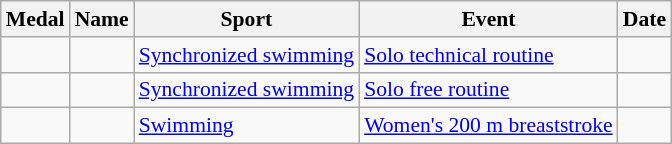<table class="wikitable sortable" style="font-size:90%">
<tr>
<th>Medal</th>
<th>Name</th>
<th>Sport</th>
<th>Event</th>
<th>Date</th>
</tr>
<tr>
<td></td>
<td></td>
<td><a href='#'>Synchronized swimming</a></td>
<td><a href='#'>Solo technical routine</a></td>
<td></td>
</tr>
<tr>
<td></td>
<td></td>
<td><a href='#'>Synchronized swimming</a></td>
<td><a href='#'>Solo free routine</a></td>
<td></td>
</tr>
<tr>
<td></td>
<td></td>
<td><a href='#'>Swimming</a></td>
<td><a href='#'>Women's 200 m breaststroke</a></td>
<td></td>
</tr>
</table>
